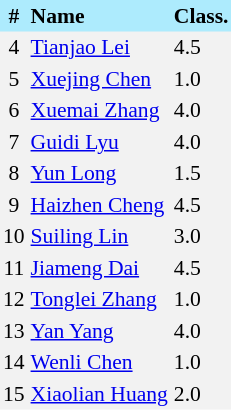<table border=0 cellpadding=2 cellspacing=0  |- bgcolor=#F2F2F2 style="text-align:center; font-size:90%;">
<tr bgcolor=#ADEBFD>
<th>#</th>
<th align=left>Name</th>
<th align=left>Class.</th>
</tr>
<tr>
<td>4</td>
<td align=left><a href='#'>Tianjao Lei</a></td>
<td align=left>4.5</td>
</tr>
<tr>
<td>5</td>
<td align=left><a href='#'>Xuejing Chen</a></td>
<td align=left>1.0</td>
</tr>
<tr>
<td>6</td>
<td align=left><a href='#'>Xuemai Zhang</a></td>
<td align=left>4.0</td>
</tr>
<tr>
<td>7</td>
<td align=left><a href='#'>Guidi Lyu</a></td>
<td align=left>4.0</td>
</tr>
<tr>
<td>8</td>
<td align=left><a href='#'>Yun Long</a></td>
<td align=left>1.5</td>
</tr>
<tr>
<td>9</td>
<td align=left><a href='#'>Haizhen Cheng</a></td>
<td align=left>4.5</td>
</tr>
<tr>
<td>10</td>
<td align=left><a href='#'>Suiling Lin</a></td>
<td align=left>3.0</td>
</tr>
<tr>
<td>11</td>
<td align=left><a href='#'>Jiameng Dai</a></td>
<td align=left>4.5</td>
</tr>
<tr>
<td>12</td>
<td align=left><a href='#'>Tonglei Zhang</a></td>
<td align=left>1.0</td>
</tr>
<tr>
<td>13</td>
<td align=left><a href='#'>Yan Yang</a></td>
<td align=left>4.0</td>
</tr>
<tr>
<td>14</td>
<td align=left><a href='#'>Wenli Chen</a></td>
<td align=left>1.0</td>
</tr>
<tr>
<td>15</td>
<td align=left><a href='#'>Xiaolian Huang</a></td>
<td align=left>2.0</td>
</tr>
</table>
